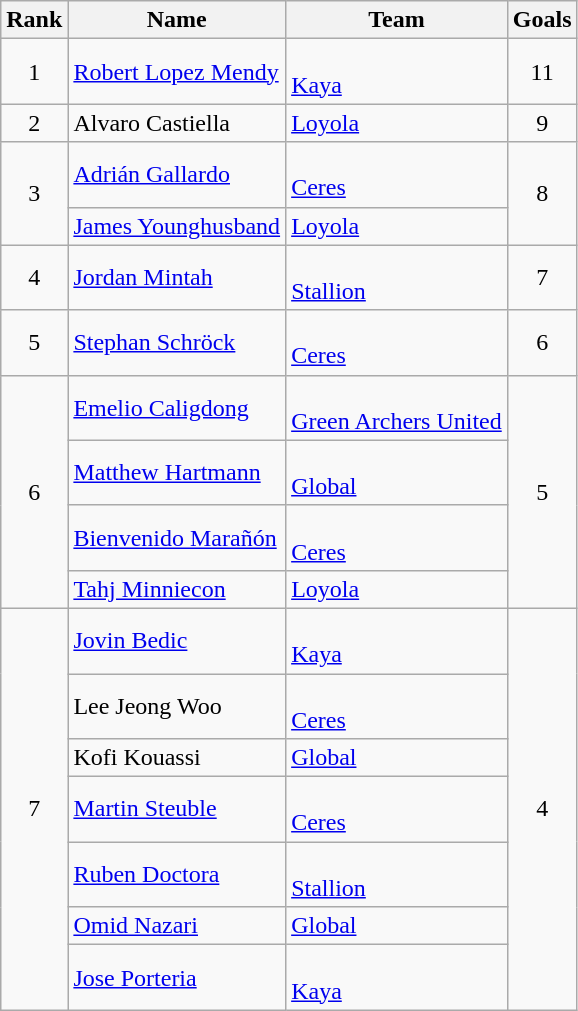<table class="wikitable collapsible collapsed">
<tr>
<th>Rank</th>
<th>Name</th>
<th>Team</th>
<th>Goals</th>
</tr>
<tr>
<td style="text-align: center;">1</td>
<td> <a href='#'>Robert Lopez Mendy</a></td>
<td><br><a href='#'>Kaya</a></td>
<td style="text-align: center;">11</td>
</tr>
<tr>
<td style="text-align: center;">2</td>
<td> Alvaro Castiella</td>
<td><a href='#'>Loyola</a></td>
<td style="text-align: center;">9</td>
</tr>
<tr>
<td rowspan="2" style="text-align: center;">3</td>
<td> <a href='#'>Adrián Gallardo</a></td>
<td><br><a href='#'>Ceres</a></td>
<td rowspan="2" style="text-align: center;">8</td>
</tr>
<tr>
<td> <a href='#'>James Younghusband</a></td>
<td><a href='#'>Loyola</a></td>
</tr>
<tr>
<td rowspan="1" style="text-align: center;">4</td>
<td> <a href='#'>Jordan Mintah</a></td>
<td><br><a href='#'>Stallion</a></td>
<td rowspan="1" style="text-align: center;">7</td>
</tr>
<tr>
<td rowspan="1" style="text-align: center;">5</td>
<td> <a href='#'>Stephan Schröck</a></td>
<td><br><a href='#'>Ceres</a></td>
<td rowspan="1" style="text-align: center;">6</td>
</tr>
<tr>
<td rowspan="4" style="text-align: center;">6</td>
<td> <a href='#'>Emelio Caligdong</a></td>
<td><br><a href='#'>Green Archers United</a></td>
<td rowspan="4" style="text-align: center;">5</td>
</tr>
<tr>
<td> <a href='#'>Matthew Hartmann</a></td>
<td><br><a href='#'>Global</a></td>
</tr>
<tr>
<td> <a href='#'>Bienvenido Marañón</a></td>
<td><br><a href='#'>Ceres</a></td>
</tr>
<tr>
<td> <a href='#'>Tahj Minniecon</a></td>
<td><a href='#'>Loyola</a></td>
</tr>
<tr>
<td rowspan="7" style="text-align: center;">7</td>
<td> <a href='#'>Jovin Bedic</a></td>
<td><br><a href='#'>Kaya</a></td>
<td rowspan="7" style="text-align: center;">4</td>
</tr>
<tr>
<td> Lee Jeong Woo</td>
<td><br><a href='#'>Ceres</a></td>
</tr>
<tr>
<td> Kofi Kouassi</td>
<td><a href='#'>Global</a></td>
</tr>
<tr>
<td> <a href='#'>Martin Steuble</a></td>
<td><br><a href='#'>Ceres</a></td>
</tr>
<tr>
<td> <a href='#'>Ruben Doctora</a></td>
<td><br><a href='#'>Stallion</a></td>
</tr>
<tr>
<td> <a href='#'>Omid Nazari</a></td>
<td><a href='#'>Global</a></td>
</tr>
<tr>
<td> <a href='#'>Jose Porteria</a></td>
<td><br><a href='#'>Kaya</a></td>
</tr>
</table>
